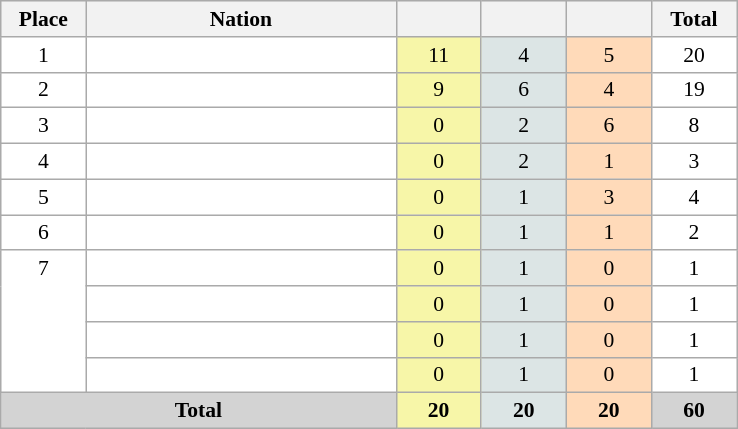<table class=wikitable style="border:1px solid #AAAAAA;font-size:90%">
<tr bgcolor="#EFEFEF">
<th width=50>Place</th>
<th width=200>Nation</th>
<th width=50></th>
<th width=50></th>
<th width=50></th>
<th width=50>Total</th>
</tr>
<tr align="center" valign="top" bgcolor="#FFFFFF">
<td>1</td>
<td align="left"></td>
<td style="background:#F7F6A8;">11</td>
<td style="background:#DCE5E5;">4</td>
<td style="background:#FFDAB9;">5</td>
<td>20</td>
</tr>
<tr align="center" valign="top" bgcolor="#FFFFFF">
<td>2</td>
<td align="left"></td>
<td style="background:#F7F6A8;">9</td>
<td style="background:#DCE5E5;">6</td>
<td style="background:#FFDAB9;">4</td>
<td>19</td>
</tr>
<tr align="center" valign="top" bgcolor="#FFFFFF">
<td>3</td>
<td align="left"></td>
<td style="background:#F7F6A8;">0</td>
<td style="background:#DCE5E5;">2</td>
<td style="background:#FFDAB9;">6</td>
<td>8</td>
</tr>
<tr align="center" valign="top" bgcolor="#FFFFFF">
<td>4</td>
<td align="left"></td>
<td style="background:#F7F6A8;">0</td>
<td style="background:#DCE5E5;">2</td>
<td style="background:#FFDAB9;">1</td>
<td>3</td>
</tr>
<tr align="center" valign="top" bgcolor="#FFFFFF">
<td>5</td>
<td align="left"></td>
<td style="background:#F7F6A8;">0</td>
<td style="background:#DCE5E5;">1</td>
<td style="background:#FFDAB9;">3</td>
<td>4</td>
</tr>
<tr align="center" valign="top" bgcolor="#FFFFFF">
<td>6</td>
<td align="left"></td>
<td style="background:#F7F6A8;">0</td>
<td style="background:#DCE5E5;">1</td>
<td style="background:#FFDAB9;">1</td>
<td>2</td>
</tr>
<tr align="center" valign="top" bgcolor="#FFFFFF">
<td rowspan="4" valign="center">7</td>
<td align="left"></td>
<td style="background:#F7F6A8;">0</td>
<td style="background:#DCE5E5;">1</td>
<td style="background:#FFDAB9;">0</td>
<td>1</td>
</tr>
<tr align="center" valign="top" bgcolor="#FFFFFF">
<td align="left"></td>
<td style="background:#F7F6A8;">0</td>
<td style="background:#DCE5E5;">1</td>
<td style="background:#FFDAB9;">0</td>
<td>1</td>
</tr>
<tr align="center" valign="top" bgcolor="#FFFFFF">
<td align="left"></td>
<td style="background:#F7F6A8;">0</td>
<td style="background:#DCE5E5;">1</td>
<td style="background:#FFDAB9;">0</td>
<td>1</td>
</tr>
<tr align="center" valign="top" bgcolor="#FFFFFF">
<td align="left"></td>
<td style="background:#F7F6A8;">0</td>
<td style="background:#DCE5E5;">1</td>
<td style="background:#FFDAB9;">0</td>
<td>1</td>
</tr>
<tr align="center">
<td colspan="2" bgcolor=D3D3D3><strong>Total</strong></td>
<td style="background:#F7F6A8;"><strong>20</strong></td>
<td style="background:#DCE5E5;"><strong>20</strong></td>
<td style="background:#FFDAB9;"><strong>20</strong></td>
<td bgcolor=D3D3D3><strong>60</strong></td>
</tr>
</table>
